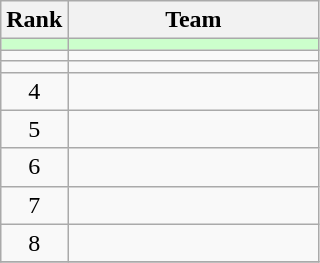<table class="wikitable" style="text-align: center; ">
<tr>
<th width=35>Rank</th>
<th width=160>Team</th>
</tr>
<tr bgcolor=#ccffcc>
<td></td>
<td align="left"></td>
</tr>
<tr>
<td></td>
<td align="left"></td>
</tr>
<tr>
<td></td>
<td align="left"></td>
</tr>
<tr>
<td>4</td>
<td align="left"></td>
</tr>
<tr>
<td>5</td>
<td align="left"></td>
</tr>
<tr>
<td>6</td>
<td align="left"></td>
</tr>
<tr>
<td>7</td>
<td align="left"></td>
</tr>
<tr>
<td>8</td>
<td align="left"></td>
</tr>
<tr>
</tr>
</table>
